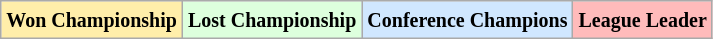<table class="wikitable">
<tr>
<td bgcolor="#ffeeaa"><small><strong>Won Championship</strong></small></td>
<td bgcolor="#ddffdd"><small><strong>Lost Championship</strong></small></td>
<td bgcolor="#d0e7ff"><small><strong>Conference Champions</strong></small></td>
<td bgcolor="#ffbbbb"><small><strong>League Leader</strong></small></td>
</tr>
</table>
